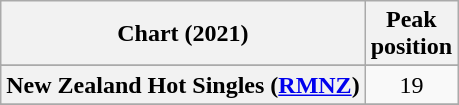<table class="wikitable sortable plainrowheaders" style="text-align:center">
<tr>
<th scope="col">Chart (2021)</th>
<th scope="col">Peak<br>position</th>
</tr>
<tr>
</tr>
<tr>
<th scope="row">New Zealand Hot Singles (<a href='#'>RMNZ</a>)</th>
<td>19</td>
</tr>
<tr>
</tr>
</table>
